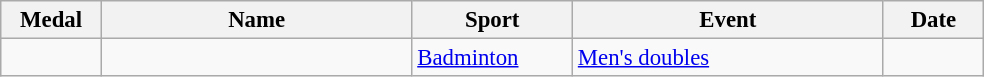<table class="wikitable sortable" style="font-size:95%">
<tr>
<th width=60>Medal</th>
<th width=200>Name</th>
<th width=100>Sport</th>
<th width=200>Event</th>
<th width=60>Date</th>
</tr>
<tr>
<td></td>
<td><br></td>
<td><a href='#'>Badminton</a></td>
<td><a href='#'>Men's doubles</a></td>
<td></td>
</tr>
</table>
